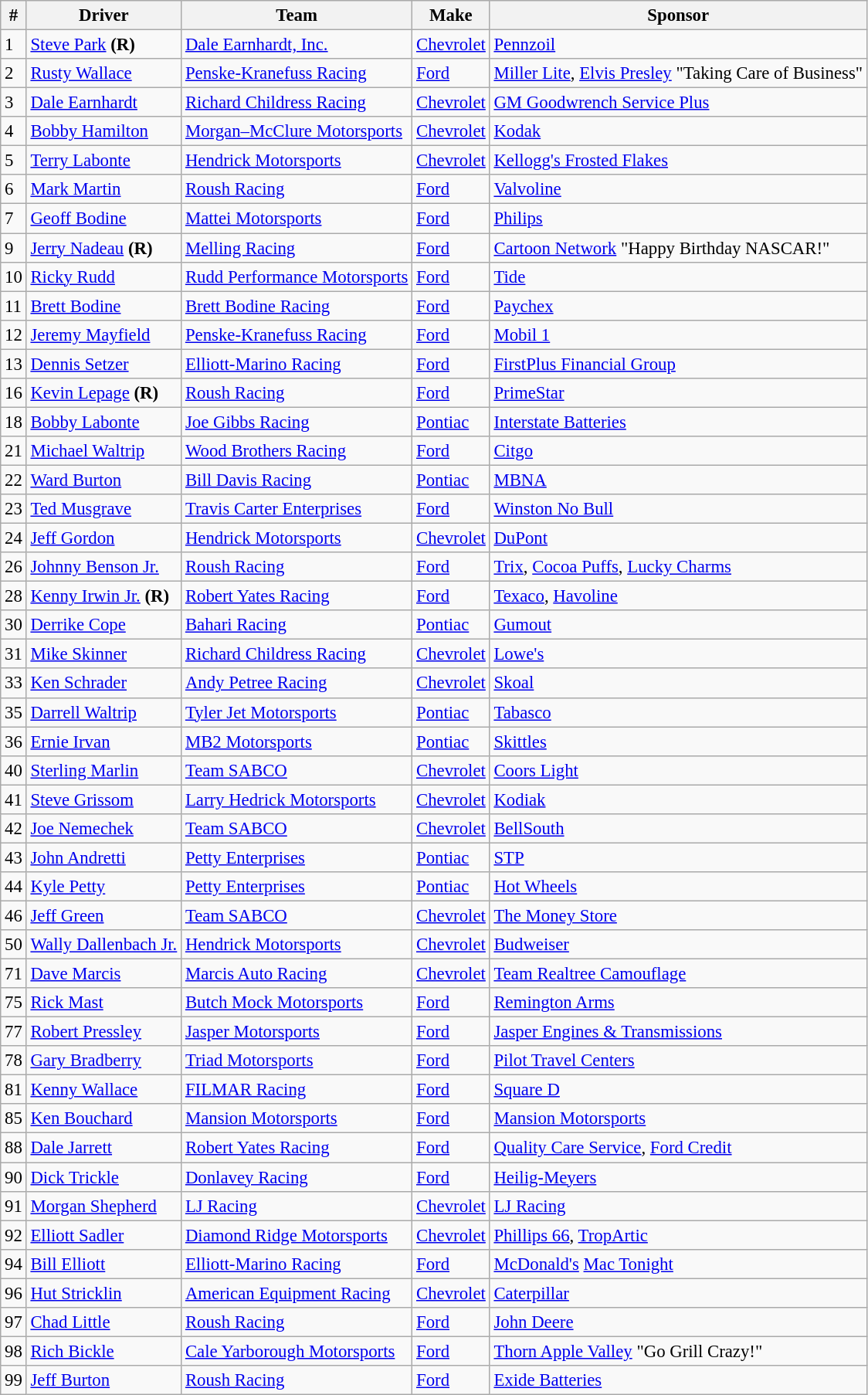<table class="wikitable" style="font-size:95%">
<tr>
<th>#</th>
<th>Driver</th>
<th>Team</th>
<th>Make</th>
<th>Sponsor</th>
</tr>
<tr>
<td>1</td>
<td><a href='#'>Steve Park</a> <strong>(R)</strong></td>
<td><a href='#'>Dale Earnhardt, Inc.</a></td>
<td><a href='#'>Chevrolet</a></td>
<td><a href='#'>Pennzoil</a></td>
</tr>
<tr>
<td>2</td>
<td><a href='#'>Rusty Wallace</a></td>
<td><a href='#'>Penske-Kranefuss Racing</a></td>
<td><a href='#'>Ford</a></td>
<td><a href='#'>Miller Lite</a>, <a href='#'>Elvis Presley</a> "Taking Care of Business"</td>
</tr>
<tr>
<td>3</td>
<td><a href='#'>Dale Earnhardt</a></td>
<td><a href='#'>Richard Childress Racing</a></td>
<td><a href='#'>Chevrolet</a></td>
<td><a href='#'>GM Goodwrench Service Plus</a></td>
</tr>
<tr>
<td>4</td>
<td><a href='#'>Bobby Hamilton</a></td>
<td><a href='#'>Morgan–McClure Motorsports</a></td>
<td><a href='#'>Chevrolet</a></td>
<td><a href='#'>Kodak</a></td>
</tr>
<tr>
<td>5</td>
<td><a href='#'>Terry Labonte</a></td>
<td><a href='#'>Hendrick Motorsports</a></td>
<td><a href='#'>Chevrolet</a></td>
<td><a href='#'>Kellogg's Frosted Flakes</a></td>
</tr>
<tr>
<td>6</td>
<td><a href='#'>Mark Martin</a></td>
<td><a href='#'>Roush Racing</a></td>
<td><a href='#'>Ford</a></td>
<td><a href='#'>Valvoline</a></td>
</tr>
<tr>
<td>7</td>
<td><a href='#'>Geoff Bodine</a></td>
<td><a href='#'>Mattei Motorsports</a></td>
<td><a href='#'>Ford</a></td>
<td><a href='#'>Philips</a></td>
</tr>
<tr>
<td>9</td>
<td><a href='#'>Jerry Nadeau</a> <strong>(R)</strong></td>
<td><a href='#'>Melling Racing</a></td>
<td><a href='#'>Ford</a></td>
<td><a href='#'>Cartoon Network</a> "Happy Birthday NASCAR!"</td>
</tr>
<tr>
<td>10</td>
<td><a href='#'>Ricky Rudd</a></td>
<td><a href='#'>Rudd Performance Motorsports</a></td>
<td><a href='#'>Ford</a></td>
<td><a href='#'>Tide</a></td>
</tr>
<tr>
<td>11</td>
<td><a href='#'>Brett Bodine</a></td>
<td><a href='#'>Brett Bodine Racing</a></td>
<td><a href='#'>Ford</a></td>
<td><a href='#'>Paychex</a></td>
</tr>
<tr>
<td>12</td>
<td><a href='#'>Jeremy Mayfield</a></td>
<td><a href='#'>Penske-Kranefuss Racing</a></td>
<td><a href='#'>Ford</a></td>
<td><a href='#'>Mobil 1</a></td>
</tr>
<tr>
<td>13</td>
<td><a href='#'>Dennis Setzer</a></td>
<td><a href='#'>Elliott-Marino Racing</a></td>
<td><a href='#'>Ford</a></td>
<td><a href='#'>FirstPlus Financial Group</a></td>
</tr>
<tr>
<td>16</td>
<td><a href='#'>Kevin Lepage</a> <strong>(R)</strong></td>
<td><a href='#'>Roush Racing</a></td>
<td><a href='#'>Ford</a></td>
<td><a href='#'>PrimeStar</a></td>
</tr>
<tr>
<td>18</td>
<td><a href='#'>Bobby Labonte</a></td>
<td><a href='#'>Joe Gibbs Racing</a></td>
<td><a href='#'>Pontiac</a></td>
<td><a href='#'>Interstate Batteries</a></td>
</tr>
<tr>
<td>21</td>
<td><a href='#'>Michael Waltrip</a></td>
<td><a href='#'>Wood Brothers Racing</a></td>
<td><a href='#'>Ford</a></td>
<td><a href='#'>Citgo</a></td>
</tr>
<tr>
<td>22</td>
<td><a href='#'>Ward Burton</a></td>
<td><a href='#'>Bill Davis Racing</a></td>
<td><a href='#'>Pontiac</a></td>
<td><a href='#'>MBNA</a></td>
</tr>
<tr>
<td>23</td>
<td><a href='#'>Ted Musgrave</a></td>
<td><a href='#'>Travis Carter Enterprises</a></td>
<td><a href='#'>Ford</a></td>
<td><a href='#'>Winston No Bull</a></td>
</tr>
<tr>
<td>24</td>
<td><a href='#'>Jeff Gordon</a></td>
<td><a href='#'>Hendrick Motorsports</a></td>
<td><a href='#'>Chevrolet</a></td>
<td><a href='#'>DuPont</a></td>
</tr>
<tr>
<td>26</td>
<td><a href='#'>Johnny Benson Jr.</a></td>
<td><a href='#'>Roush Racing</a></td>
<td><a href='#'>Ford</a></td>
<td><a href='#'>Trix</a>, <a href='#'>Cocoa Puffs</a>, <a href='#'>Lucky Charms</a></td>
</tr>
<tr>
<td>28</td>
<td><a href='#'>Kenny Irwin Jr.</a> <strong>(R)</strong></td>
<td><a href='#'>Robert Yates Racing</a></td>
<td><a href='#'>Ford</a></td>
<td><a href='#'>Texaco</a>, <a href='#'>Havoline</a></td>
</tr>
<tr>
<td>30</td>
<td><a href='#'>Derrike Cope</a></td>
<td><a href='#'>Bahari Racing</a></td>
<td><a href='#'>Pontiac</a></td>
<td><a href='#'>Gumout</a></td>
</tr>
<tr>
<td>31</td>
<td><a href='#'>Mike Skinner</a></td>
<td><a href='#'>Richard Childress Racing</a></td>
<td><a href='#'>Chevrolet</a></td>
<td><a href='#'>Lowe's</a></td>
</tr>
<tr>
<td>33</td>
<td><a href='#'>Ken Schrader</a></td>
<td><a href='#'>Andy Petree Racing</a></td>
<td><a href='#'>Chevrolet</a></td>
<td><a href='#'>Skoal</a></td>
</tr>
<tr>
<td>35</td>
<td><a href='#'>Darrell Waltrip</a></td>
<td><a href='#'>Tyler Jet Motorsports</a></td>
<td><a href='#'>Pontiac</a></td>
<td><a href='#'>Tabasco</a></td>
</tr>
<tr>
<td>36</td>
<td><a href='#'>Ernie Irvan</a></td>
<td><a href='#'>MB2 Motorsports</a></td>
<td><a href='#'>Pontiac</a></td>
<td><a href='#'>Skittles</a></td>
</tr>
<tr>
<td>40</td>
<td><a href='#'>Sterling Marlin</a></td>
<td><a href='#'>Team SABCO</a></td>
<td><a href='#'>Chevrolet</a></td>
<td><a href='#'>Coors Light</a></td>
</tr>
<tr>
<td>41</td>
<td><a href='#'>Steve Grissom</a></td>
<td><a href='#'>Larry Hedrick Motorsports</a></td>
<td><a href='#'>Chevrolet</a></td>
<td><a href='#'>Kodiak</a></td>
</tr>
<tr>
<td>42</td>
<td><a href='#'>Joe Nemechek</a></td>
<td><a href='#'>Team SABCO</a></td>
<td><a href='#'>Chevrolet</a></td>
<td><a href='#'>BellSouth</a></td>
</tr>
<tr>
<td>43</td>
<td><a href='#'>John Andretti</a></td>
<td><a href='#'>Petty Enterprises</a></td>
<td><a href='#'>Pontiac</a></td>
<td><a href='#'>STP</a></td>
</tr>
<tr>
<td>44</td>
<td><a href='#'>Kyle Petty</a></td>
<td><a href='#'>Petty Enterprises</a></td>
<td><a href='#'>Pontiac</a></td>
<td><a href='#'>Hot Wheels</a></td>
</tr>
<tr>
<td>46</td>
<td><a href='#'>Jeff Green</a></td>
<td><a href='#'>Team SABCO</a></td>
<td><a href='#'>Chevrolet</a></td>
<td><a href='#'>The Money Store</a></td>
</tr>
<tr>
<td>50</td>
<td><a href='#'>Wally Dallenbach Jr.</a></td>
<td><a href='#'>Hendrick Motorsports</a></td>
<td><a href='#'>Chevrolet</a></td>
<td><a href='#'>Budweiser</a></td>
</tr>
<tr>
<td>71</td>
<td><a href='#'>Dave Marcis</a></td>
<td><a href='#'>Marcis Auto Racing</a></td>
<td><a href='#'>Chevrolet</a></td>
<td><a href='#'>Team Realtree Camouflage</a></td>
</tr>
<tr>
<td>75</td>
<td><a href='#'>Rick Mast</a></td>
<td><a href='#'>Butch Mock Motorsports</a></td>
<td><a href='#'>Ford</a></td>
<td><a href='#'>Remington Arms</a></td>
</tr>
<tr>
<td>77</td>
<td><a href='#'>Robert Pressley</a></td>
<td><a href='#'>Jasper Motorsports</a></td>
<td><a href='#'>Ford</a></td>
<td><a href='#'>Jasper Engines & Transmissions</a></td>
</tr>
<tr>
<td>78</td>
<td><a href='#'>Gary Bradberry</a></td>
<td><a href='#'>Triad Motorsports</a></td>
<td><a href='#'>Ford</a></td>
<td><a href='#'>Pilot Travel Centers</a></td>
</tr>
<tr>
<td>81</td>
<td><a href='#'>Kenny Wallace</a></td>
<td><a href='#'>FILMAR Racing</a></td>
<td><a href='#'>Ford</a></td>
<td><a href='#'>Square D</a></td>
</tr>
<tr>
<td>85</td>
<td><a href='#'>Ken Bouchard</a></td>
<td><a href='#'>Mansion Motorsports</a></td>
<td><a href='#'>Ford</a></td>
<td><a href='#'>Mansion Motorsports</a></td>
</tr>
<tr>
<td>88</td>
<td><a href='#'>Dale Jarrett</a></td>
<td><a href='#'>Robert Yates Racing</a></td>
<td><a href='#'>Ford</a></td>
<td><a href='#'>Quality Care Service</a>, <a href='#'>Ford Credit</a></td>
</tr>
<tr>
<td>90</td>
<td><a href='#'>Dick Trickle</a></td>
<td><a href='#'>Donlavey Racing</a></td>
<td><a href='#'>Ford</a></td>
<td><a href='#'>Heilig-Meyers</a></td>
</tr>
<tr>
<td>91</td>
<td><a href='#'>Morgan Shepherd</a></td>
<td><a href='#'>LJ Racing</a></td>
<td><a href='#'>Chevrolet</a></td>
<td><a href='#'>LJ Racing</a></td>
</tr>
<tr>
<td>92</td>
<td><a href='#'>Elliott Sadler</a></td>
<td><a href='#'>Diamond Ridge Motorsports</a></td>
<td><a href='#'>Chevrolet</a></td>
<td><a href='#'>Phillips 66</a>, <a href='#'>TropArtic</a></td>
</tr>
<tr>
<td>94</td>
<td><a href='#'>Bill Elliott</a></td>
<td><a href='#'>Elliott-Marino Racing</a></td>
<td><a href='#'>Ford</a></td>
<td><a href='#'>McDonald's</a> <a href='#'>Mac Tonight</a></td>
</tr>
<tr>
<td>96</td>
<td><a href='#'>Hut Stricklin</a></td>
<td><a href='#'>American Equipment Racing</a></td>
<td><a href='#'>Chevrolet</a></td>
<td><a href='#'>Caterpillar</a></td>
</tr>
<tr>
<td>97</td>
<td><a href='#'>Chad Little</a></td>
<td><a href='#'>Roush Racing</a></td>
<td><a href='#'>Ford</a></td>
<td><a href='#'>John Deere</a></td>
</tr>
<tr>
<td>98</td>
<td><a href='#'>Rich Bickle</a></td>
<td><a href='#'>Cale Yarborough Motorsports</a></td>
<td><a href='#'>Ford</a></td>
<td><a href='#'>Thorn Apple Valley</a> "Go Grill Crazy!"</td>
</tr>
<tr>
<td>99</td>
<td><a href='#'>Jeff Burton</a></td>
<td><a href='#'>Roush Racing</a></td>
<td><a href='#'>Ford</a></td>
<td><a href='#'>Exide Batteries</a></td>
</tr>
</table>
